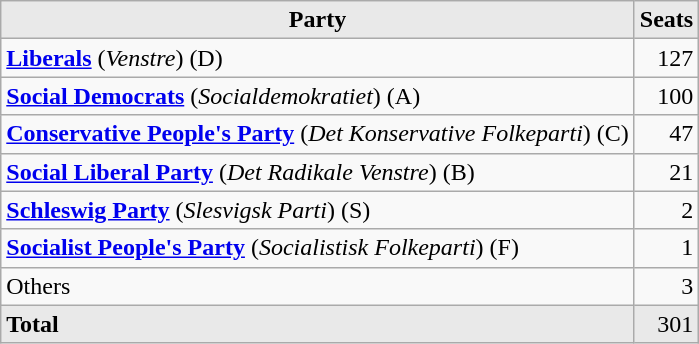<table class="wikitable">
<tr>
<th style="background-color:#E9E9E9">Party</th>
<th style="background-color:#E9E9E9">Seats</th>
</tr>
<tr>
<td><strong><a href='#'>Liberals</a></strong> (<em>Venstre</em>) (D)</td>
<td align="right">127</td>
</tr>
<tr>
<td><strong><a href='#'>Social Democrats</a></strong> (<em>Socialdemokratiet</em>) (A)</td>
<td align="right">100</td>
</tr>
<tr>
<td><strong><a href='#'>Conservative People's Party</a></strong> (<em>Det Konservative Folkeparti</em>) (C)</td>
<td align="right">47</td>
</tr>
<tr>
<td><strong><a href='#'>Social Liberal Party</a></strong> (<em>Det Radikale Venstre</em>) (B)</td>
<td align="right">21</td>
</tr>
<tr>
<td><strong><a href='#'>Schleswig Party</a></strong> (<em>Slesvigsk Parti</em>) (S)</td>
<td align="right">2</td>
</tr>
<tr>
<td><strong><a href='#'>Socialist People's Party</a></strong> (<em>Socialistisk Folkeparti</em>) (F)</td>
<td align="right">1</td>
</tr>
<tr>
<td>Others</td>
<td align="right">3</td>
</tr>
<tr>
<td style="background-color:#E9E9E9"><strong>Total</strong></td>
<td align="right" style="background-color:#E9E9E9">301</td>
</tr>
</table>
